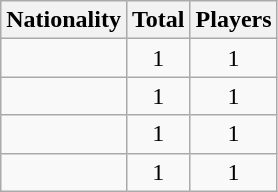<table class="wikitable sortable">
<tr>
<th>Nationality</th>
<th>Total</th>
<th>Players</th>
</tr>
<tr>
<td></td>
<td align="center">1</td>
<td align="center">1</td>
</tr>
<tr>
<td></td>
<td align="center">1</td>
<td align="center">1</td>
</tr>
<tr>
<td></td>
<td align="center">1</td>
<td align="center">1</td>
</tr>
<tr>
<td></td>
<td align="center">1</td>
<td align="center">1</td>
</tr>
</table>
